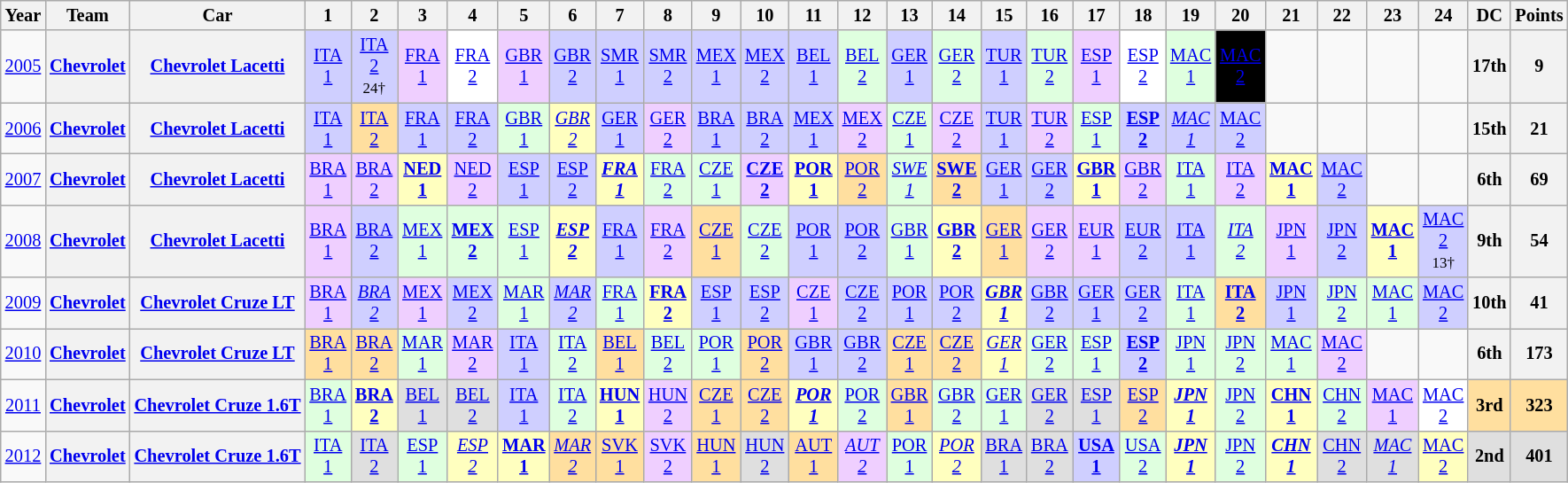<table class="wikitable" style="text-align:center; font-size:85%">
<tr>
<th>Year</th>
<th>Team</th>
<th>Car</th>
<th>1</th>
<th>2</th>
<th>3</th>
<th>4</th>
<th>5</th>
<th>6</th>
<th>7</th>
<th>8</th>
<th>9</th>
<th>10</th>
<th>11</th>
<th>12</th>
<th>13</th>
<th>14</th>
<th>15</th>
<th>16</th>
<th>17</th>
<th>18</th>
<th>19</th>
<th>20</th>
<th>21</th>
<th>22</th>
<th>23</th>
<th>24</th>
<th>DC</th>
<th>Points</th>
</tr>
<tr>
<td><a href='#'>2005</a></td>
<th nowrap><a href='#'>Chevrolet</a></th>
<th nowrap><a href='#'>Chevrolet Lacetti</a></th>
<td style="background:#cfcfff;"><a href='#'>ITA<br>1</a><br></td>
<td style="background:#cfcfff;"><a href='#'>ITA<br>2</a><br><small>24†</small></td>
<td style="background:#efcfff;"><a href='#'>FRA<br>1</a><br></td>
<td style="background:#ffffff;"><a href='#'>FRA<br>2</a><br></td>
<td style="background:#efcfff;"><a href='#'>GBR<br>1</a><br></td>
<td style="background:#cfcfff;"><a href='#'>GBR<br>2</a><br></td>
<td style="background:#cfcfff;"><a href='#'>SMR<br>1</a><br></td>
<td style="background:#cfcfff;"><a href='#'>SMR<br>2</a><br></td>
<td style="background:#cfcfff;"><a href='#'>MEX<br>1</a><br></td>
<td style="background:#cfcfff;"><a href='#'>MEX<br>2</a><br></td>
<td style="background:#cfcfff;"><a href='#'>BEL<br>1</a><br></td>
<td style="background:#dfffdf;"><a href='#'>BEL<br>2</a><br></td>
<td style="background:#cfcfff;"><a href='#'>GER<br>1</a><br> </td>
<td style="background:#dfffdf;"><a href='#'>GER<br>2</a><br></td>
<td style="background:#cfcfff;"><a href='#'>TUR<br>1</a><br></td>
<td style="background:#dfffdf;"><a href='#'>TUR<br>2</a><br></td>
<td style="background:#efcfff;"><a href='#'>ESP<br>1</a><br></td>
<td style="background:#ffffff;"><a href='#'>ESP<br>2</a><br></td>
<td style="background:#dfffdf;"><a href='#'>MAC<br>1</a><br></td>
<td style="background:#000; color:#fff;"><a href='#'><span>MAC<br>2</span></a><br></td>
<td></td>
<td></td>
<td></td>
<td></td>
<th>17th</th>
<th>9</th>
</tr>
<tr>
<td><a href='#'>2006</a></td>
<th nowrap><a href='#'>Chevrolet</a></th>
<th nowrap><a href='#'>Chevrolet Lacetti</a></th>
<td style="background:#cfcfff;"><a href='#'>ITA<br>1</a><br></td>
<td style="background:#ffdf9f;"><a href='#'>ITA<br>2</a><br></td>
<td style="background:#cfcfff;"><a href='#'>FRA<br>1</a><br></td>
<td style="background:#cfcfff;"><a href='#'>FRA<br>2</a><br></td>
<td style="background:#dfffdf;"><a href='#'>GBR<br>1</a><br></td>
<td style="background:#ffffbf;"><em><a href='#'>GBR<br>2</a></em><br></td>
<td style="background:#cfcfff;"><a href='#'>GER<br>1</a><br> </td>
<td style="background:#efcfff;"><a href='#'>GER<br>2</a><br></td>
<td style="background:#cfcfff;"><a href='#'>BRA<br>1</a><br></td>
<td style="background:#cfcfff;"><a href='#'>BRA<br>2</a><br></td>
<td style="background:#cfcfff;"><a href='#'>MEX<br>1</a><br></td>
<td style="background:#efcfff;"><a href='#'>MEX<br>2</a><br></td>
<td style="background:#dfffdf;"><a href='#'>CZE<br>1</a><br></td>
<td style="background:#efcfff;"><a href='#'>CZE<br>2</a><br></td>
<td style="background:#cfcfff;"><a href='#'>TUR<br>1</a><br></td>
<td style="background:#efcfff;"><a href='#'>TUR<br>2</a><br></td>
<td style="background:#dfffdf;"><a href='#'>ESP<br>1</a><br></td>
<td style="background:#cfcfff;"><strong><a href='#'>ESP<br>2</a></strong><br></td>
<td style="background:#cfcfff;"><em><a href='#'>MAC<br>1</a></em><br></td>
<td style="background:#cfcfff;"><a href='#'>MAC<br>2</a><br></td>
<td></td>
<td></td>
<td></td>
<td></td>
<th>15th</th>
<th>21</th>
</tr>
<tr>
<td><a href='#'>2007</a></td>
<th nowrap><a href='#'>Chevrolet</a></th>
<th nowrap><a href='#'>Chevrolet Lacetti</a></th>
<td style="background:#efcfff;"><a href='#'>BRA<br>1</a><br></td>
<td style="background:#efcfff;"><a href='#'>BRA<br>2</a><br></td>
<td style="background:#ffffbf;"><strong><a href='#'>NED<br>1</a></strong><br></td>
<td style="background:#efcfff;"><a href='#'>NED<br>2</a><br></td>
<td style="background:#cfcfff;"><a href='#'>ESP<br>1</a><br></td>
<td style="background:#cfcfff;"><a href='#'>ESP<br>2</a><br></td>
<td style="background:#ffffbf;"><strong><em><a href='#'>FRA<br>1</a></em></strong><br></td>
<td style="background:#dfffdf;"><a href='#'>FRA<br>2</a><br></td>
<td style="background:#dfffdf;"><a href='#'>CZE<br>1</a><br></td>
<td style="background:#efcfff;"><strong><a href='#'>CZE<br>2</a></strong><br></td>
<td style="background:#ffffbf;"><strong><a href='#'>POR<br>1</a></strong><br></td>
<td style="background:#ffdf9f;"><a href='#'>POR<br>2</a><br></td>
<td style="background:#dfffdf;"><em><a href='#'>SWE<br>1</a></em><br></td>
<td style="background:#ffdf9f;"><strong><a href='#'>SWE<br>2</a></strong><br></td>
<td style="background:#cfcfff;"><a href='#'>GER<br>1</a><br> </td>
<td style="background:#cfcfff;"><a href='#'>GER<br>2</a><br></td>
<td style="background:#ffffbf;"><strong><a href='#'>GBR<br>1</a></strong><br></td>
<td style="background:#efcfff;"><a href='#'>GBR<br>2</a><br></td>
<td style="background:#dfffdf;"><a href='#'>ITA<br>1</a><br></td>
<td style="background:#efcfff;"><a href='#'>ITA<br>2</a><br></td>
<td style="background:#ffffbf;"><strong><a href='#'>MAC<br>1</a></strong><br></td>
<td style="background:#cfcfff;"><a href='#'>MAC<br>2</a><br></td>
<td></td>
<td></td>
<th>6th</th>
<th>69</th>
</tr>
<tr>
<td><a href='#'>2008</a></td>
<th nowrap><a href='#'>Chevrolet</a></th>
<th nowrap><a href='#'>Chevrolet Lacetti</a></th>
<td style="background:#efcfff;"><a href='#'>BRA<br>1</a><br></td>
<td style="background:#cfcfff;"><a href='#'>BRA<br>2</a><br></td>
<td style="background:#dfffdf;"><a href='#'>MEX<br>1</a><br></td>
<td style="background:#dfffdf;"><strong><a href='#'>MEX<br>2</a></strong><br></td>
<td style="background:#dfffdf;"><a href='#'>ESP<br>1</a><br></td>
<td style="background:#ffffbf;"><strong><em><a href='#'>ESP<br>2</a></em></strong><br></td>
<td style="background:#cfcfff;"><a href='#'>FRA<br>1</a><br></td>
<td style="background:#efcfff;"><a href='#'>FRA<br>2</a><br></td>
<td style="background:#ffdf9f;"><a href='#'>CZE<br>1</a><br></td>
<td style="background:#dfffdf;"><a href='#'>CZE<br>2</a><br></td>
<td style="background:#cfcfff;"><a href='#'>POR<br>1</a><br></td>
<td style="background:#cfcfff;"><a href='#'>POR<br>2</a><br></td>
<td style="background:#dfffdf;"><a href='#'>GBR<br>1</a><br></td>
<td style="background:#ffffbf;"><strong><a href='#'>GBR<br>2</a></strong><br></td>
<td style="background:#ffdf9f;"><a href='#'>GER<br>1</a><br> </td>
<td style="background:#efcfff;"><a href='#'>GER<br>2</a><br></td>
<td style="background:#efcfff;"><a href='#'>EUR<br>1</a><br></td>
<td style="background:#cfcfff;"><a href='#'>EUR<br>2</a><br></td>
<td style="background:#cfcfff;"><a href='#'>ITA<br>1</a><br></td>
<td style="background:#dfffdf;"><em><a href='#'>ITA<br>2</a></em><br></td>
<td style="background:#efcfff;"><a href='#'>JPN<br>1</a><br></td>
<td style="background:#cfcfff;"><a href='#'>JPN<br>2</a><br></td>
<td style="background:#ffffbf;"><strong><a href='#'>MAC<br>1</a></strong><br></td>
<td style="background:#cfcfff;"><a href='#'>MAC<br>2</a><br><small>13†</small></td>
<th>9th</th>
<th>54</th>
</tr>
<tr>
<td><a href='#'>2009</a></td>
<th nowrap><a href='#'>Chevrolet</a></th>
<th nowrap><a href='#'>Chevrolet Cruze LT</a></th>
<td style="background:#efcfff;"><a href='#'>BRA<br>1</a><br></td>
<td style="background:#cfcfff;"><em><a href='#'>BRA<br>2</a></em><br></td>
<td style="background:#efcfff;"><a href='#'>MEX<br>1</a><br></td>
<td style="background:#cfcfff;"><a href='#'>MEX<br>2</a><br></td>
<td style="background:#dfffdf;"><a href='#'>MAR<br>1</a><br></td>
<td style="background:#cfcfff;"><em><a href='#'>MAR<br>2</a></em><br></td>
<td style="background:#dfffdf;"><a href='#'>FRA<br>1</a><br></td>
<td style="background:#ffffbf;"><strong><a href='#'>FRA<br>2</a></strong><br></td>
<td style="background:#cfcfff;"><a href='#'>ESP<br>1</a><br></td>
<td style="background:#cfcfff;"><a href='#'>ESP<br>2</a><br></td>
<td style="background:#efcfff;"><a href='#'>CZE<br>1</a><br></td>
<td style="background:#cfcfff;"><a href='#'>CZE<br>2</a><br></td>
<td style="background:#cfcfff;"><a href='#'>POR<br>1</a><br></td>
<td style="background:#cfcfff;"><a href='#'>POR<br>2</a><br></td>
<td style="background:#ffffbf;"><strong><em><a href='#'>GBR<br>1</a></em></strong><br></td>
<td style="background:#cfcfff;"><a href='#'>GBR<br>2</a><br></td>
<td style="background:#cfcfff;"><a href='#'>GER<br>1</a><br> </td>
<td style="background:#cfcfff;"><a href='#'>GER<br>2</a><br></td>
<td style="background:#dfffdf;"><a href='#'>ITA<br>1</a><br></td>
<td style="background:#ffdf9f;"><strong><a href='#'>ITA<br>2</a></strong><br></td>
<td style="background:#cfcfff;"><a href='#'>JPN<br>1</a><br></td>
<td style="background:#dfffdf;"><a href='#'>JPN<br>2</a><br></td>
<td style="background:#dfffdf;"><a href='#'>MAC<br>1</a><br></td>
<td style="background:#cfcfff;"><a href='#'>MAC<br>2</a><br></td>
<th>10th</th>
<th>41</th>
</tr>
<tr>
<td><a href='#'>2010</a></td>
<th nowrap><a href='#'>Chevrolet</a></th>
<th nowrap><a href='#'>Chevrolet Cruze LT</a></th>
<td style="background:#ffdf9f;"><a href='#'>BRA<br>1</a><br></td>
<td style="background:#ffdf9f;"><a href='#'>BRA<br>2</a><br></td>
<td style="background:#dfffdf;"><a href='#'>MAR<br>1</a><br></td>
<td style="background:#efcfff;"><a href='#'>MAR<br>2</a><br></td>
<td style="background:#cfcfff;"><a href='#'>ITA<br>1</a><br></td>
<td style="background:#dfffdf;"><a href='#'>ITA<br>2</a><br></td>
<td style="background:#ffdf9f;"><a href='#'>BEL<br>1</a><br></td>
<td style="background:#dfffdf;"><a href='#'>BEL<br>2</a><br></td>
<td style="background:#dfffdf;"><a href='#'>POR<br>1</a><br></td>
<td style="background:#ffdf9f;"><a href='#'>POR<br>2</a><br></td>
<td style="background:#cfcfff;"><a href='#'>GBR<br>1</a><br></td>
<td style="background:#cfcfff;"><a href='#'>GBR<br>2</a><br></td>
<td style="background:#ffdf9f;"><a href='#'>CZE<br>1</a><br></td>
<td style="background:#ffdf9f;"><a href='#'>CZE<br>2</a><br></td>
<td style="background:#ffffbf;"><em><a href='#'>GER<br>1</a></em><br></td>
<td style="background:#dfffdf;"><a href='#'>GER<br>2</a><br></td>
<td style="background:#dfffdf;"><a href='#'>ESP<br>1</a><br></td>
<td style="background:#cfcfff;"><strong><a href='#'>ESP<br>2</a></strong><br></td>
<td style="background:#dfffdf;"><a href='#'>JPN<br>1</a><br></td>
<td style="background:#dfffdf;"><a href='#'>JPN<br>2</a><br></td>
<td style="background:#dfffdf;"><a href='#'>MAC<br>1</a><br></td>
<td style="background:#efcfff;"><a href='#'>MAC<br>2</a><br></td>
<td></td>
<td></td>
<th>6th</th>
<th>173</th>
</tr>
<tr>
<td><a href='#'>2011</a></td>
<th nowrap><a href='#'>Chevrolet</a></th>
<th nowrap><a href='#'>Chevrolet Cruze 1.6T</a></th>
<td style="background:#dfffdf;"><a href='#'>BRA<br>1</a><br></td>
<td style="background:#ffffbf;"><strong><a href='#'>BRA<br>2</a></strong><br></td>
<td style="background:#dfdfdf;"><a href='#'>BEL<br>1</a><br></td>
<td style="background:#dfdfdf;"><a href='#'>BEL<br>2</a><br></td>
<td style="background:#cfcfff;"><a href='#'>ITA<br>1</a><br></td>
<td style="background:#dfffdf;"><a href='#'>ITA<br>2</a><br></td>
<td style="background:#ffffbf;"><strong><a href='#'>HUN<br>1</a></strong><br></td>
<td style="background:#efcfff;"><a href='#'>HUN<br>2</a><br></td>
<td style="background:#ffdf9f;"><a href='#'>CZE<br>1</a><br></td>
<td style="background:#ffdf9f;"><a href='#'>CZE<br>2</a><br></td>
<td style="background:#ffffbf;"><strong><em><a href='#'>POR<br>1</a></em></strong><br></td>
<td style="background:#dfffdf;"><a href='#'>POR<br>2</a><br></td>
<td style="background:#ffdf9f;"><a href='#'>GBR<br>1</a><br></td>
<td style="background:#dfffdf;"><a href='#'>GBR<br>2</a><br></td>
<td style="background:#dfffdf;"><a href='#'>GER<br>1</a><br></td>
<td style="background:#dfdfdf;"><a href='#'>GER<br>2</a><br></td>
<td style="background:#dfdfdf;"><a href='#'>ESP<br>1</a><br></td>
<td style="background:#ffdf9f;"><a href='#'>ESP<br>2</a><br></td>
<td style="background:#ffffbf;"><strong><em><a href='#'>JPN<br>1</a></em></strong><br></td>
<td style="background:#dfffdf;"><a href='#'>JPN<br>2</a><br></td>
<td style="background:#ffffbf;"><strong><a href='#'>CHN<br>1</a></strong><br></td>
<td style="background:#dfffdf;"><a href='#'>CHN<br>2</a><br></td>
<td style="background:#efcfff;"><a href='#'>MAC<br>1</a><br></td>
<td style="background:#ffffff;"><a href='#'>MAC<br>2</a><br></td>
<td style="background:#ffdf9f;"><strong>3rd</strong></td>
<td style="background:#ffdf9f;"><strong>323</strong></td>
</tr>
<tr>
<td><a href='#'>2012</a></td>
<th nowrap><a href='#'>Chevrolet</a></th>
<th nowrap><a href='#'>Chevrolet Cruze 1.6T</a></th>
<td style="background:#dfffdf;"><a href='#'>ITA<br>1</a><br></td>
<td style="background:#dfdfdf;"><a href='#'>ITA<br>2</a><br></td>
<td style="background:#dfffdf;"><a href='#'>ESP<br>1</a><br></td>
<td style="background:#ffffbf;"><em><a href='#'>ESP<br>2</a></em><br></td>
<td style="background:#ffffbf;"><strong><a href='#'>MAR<br>1</a></strong><br></td>
<td style="background:#ffdf9f;"><em><a href='#'>MAR<br>2</a></em><br></td>
<td style="background:#ffdf9f;"><a href='#'>SVK<br>1</a><br></td>
<td style="background:#efcfff;"><a href='#'>SVK<br>2</a><br></td>
<td style="background:#ffdf9f;"><a href='#'>HUN<br>1</a><br></td>
<td style="background:#dfdfdf;"><a href='#'>HUN<br>2</a><br></td>
<td style="background:#ffdf9f;"><a href='#'>AUT<br>1</a><br></td>
<td style="background:#efcfff;"><em><a href='#'>AUT<br>2</a></em><br></td>
<td style="background:#dfffdf;"><a href='#'>POR<br>1</a><br></td>
<td style="background:#ffffbf;"><em><a href='#'>POR<br>2</a></em><br></td>
<td style="background:#dfdfdf;"><a href='#'>BRA<br>1</a><br></td>
<td style="background:#dfdfdf;"><a href='#'>BRA<br>2</a><br></td>
<td style="background:#cfcfff;"><strong><a href='#'>USA<br>1</a></strong><br></td>
<td style="background:#dfffdf;"><a href='#'>USA<br>2</a><br></td>
<td style="background:#ffffbf;"><strong><em><a href='#'>JPN<br>1</a></em></strong><br></td>
<td style="background:#dfffdf;"><a href='#'>JPN<br>2</a><br></td>
<td style="background:#ffffbf;"><strong><em><a href='#'>CHN<br>1</a></em></strong><br></td>
<td style="background:#dfdfdf;"><a href='#'>CHN<br>2</a><br></td>
<td style="background:#dfdfdf;"><em><a href='#'>MAC<br>1</a></em><br></td>
<td style="background:#ffffbf;"><a href='#'>MAC<br>2</a><br></td>
<td style="background:#dfdfdf;"><strong>2nd</strong></td>
<td style="background:#dfdfdf;"><strong>401</strong></td>
</tr>
</table>
